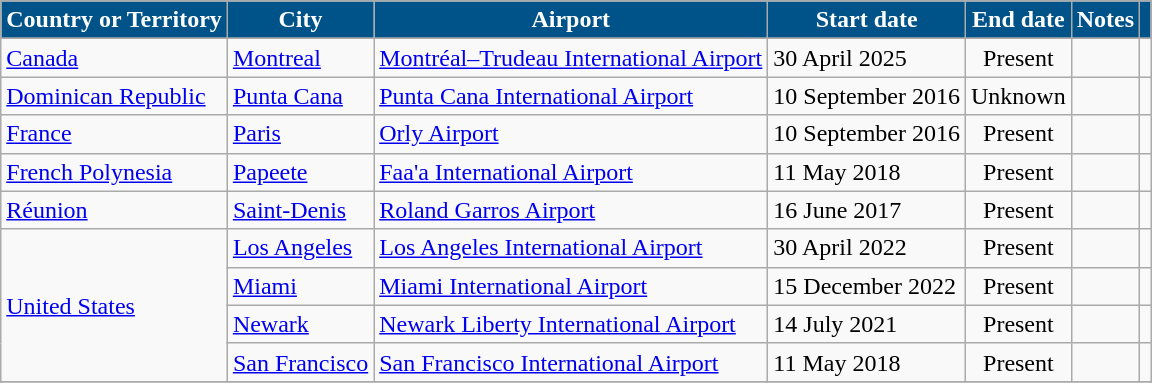<table class="wikitable sortable">
<tr>
<th style="background:#005389; color:white">Country or Territory</th>
<th style="background:#005389; color:white">City</th>
<th style="background:#005389; color:white">Airport</th>
<th style="background:#005389; color:white">Start date</th>
<th style="background:#005389; color:white">End date</th>
<th style="background:#005389; color:white">Notes</th>
<th style="background:#005389; color:white" class="unsortable"></th>
</tr>
<tr>
</tr>
<tr>
<td><a href='#'>Canada</a></td>
<td><a href='#'>Montreal</a></td>
<td><a href='#'>Montréal–Trudeau International Airport</a></td>
<td>30 April 2025</td>
<td align=center>Present</td>
<td></td>
<td align=center></td>
</tr>
<tr>
<td><a href='#'>Dominican Republic</a></td>
<td><a href='#'>Punta Cana</a></td>
<td><a href='#'>Punta Cana International Airport</a></td>
<td>10 September 2016</td>
<td align=center>Unknown</td>
<td></td>
<td align=center></td>
</tr>
<tr>
<td><a href='#'>France</a></td>
<td><a href='#'>Paris</a></td>
<td><a href='#'>Orly Airport</a></td>
<td>10 September 2016</td>
<td align=center>Present</td>
<td></td>
<td align=center></td>
</tr>
<tr>
<td><a href='#'>French Polynesia</a></td>
<td><a href='#'>Papeete</a></td>
<td><a href='#'>Faa'a International Airport</a></td>
<td>11 May 2018</td>
<td align=center>Present</td>
<td></td>
<td align=center></td>
</tr>
<tr>
<td><a href='#'>Réunion</a></td>
<td><a href='#'>Saint-Denis</a></td>
<td><a href='#'>Roland Garros Airport</a></td>
<td>16 June 2017</td>
<td align=center>Present</td>
<td></td>
<td align=center></td>
</tr>
<tr>
<td rowspan=4><a href='#'>United States</a></td>
<td><a href='#'>Los Angeles</a></td>
<td><a href='#'>Los Angeles International Airport</a></td>
<td>30 April 2022</td>
<td align=center>Present</td>
<td></td>
<td align=center></td>
</tr>
<tr>
<td><a href='#'>Miami</a></td>
<td><a href='#'>Miami International Airport</a></td>
<td>15 December 2022</td>
<td align=center>Present</td>
<td></td>
<td align=center></td>
</tr>
<tr>
<td><a href='#'>Newark</a></td>
<td><a href='#'>Newark Liberty International Airport</a></td>
<td>14 July 2021</td>
<td align=center>Present</td>
<td></td>
<td align=center></td>
</tr>
<tr>
<td><a href='#'>San Francisco</a></td>
<td><a href='#'>San Francisco International Airport</a></td>
<td>11 May 2018</td>
<td align=center>Present</td>
<td></td>
<td align=center></td>
</tr>
<tr>
</tr>
</table>
